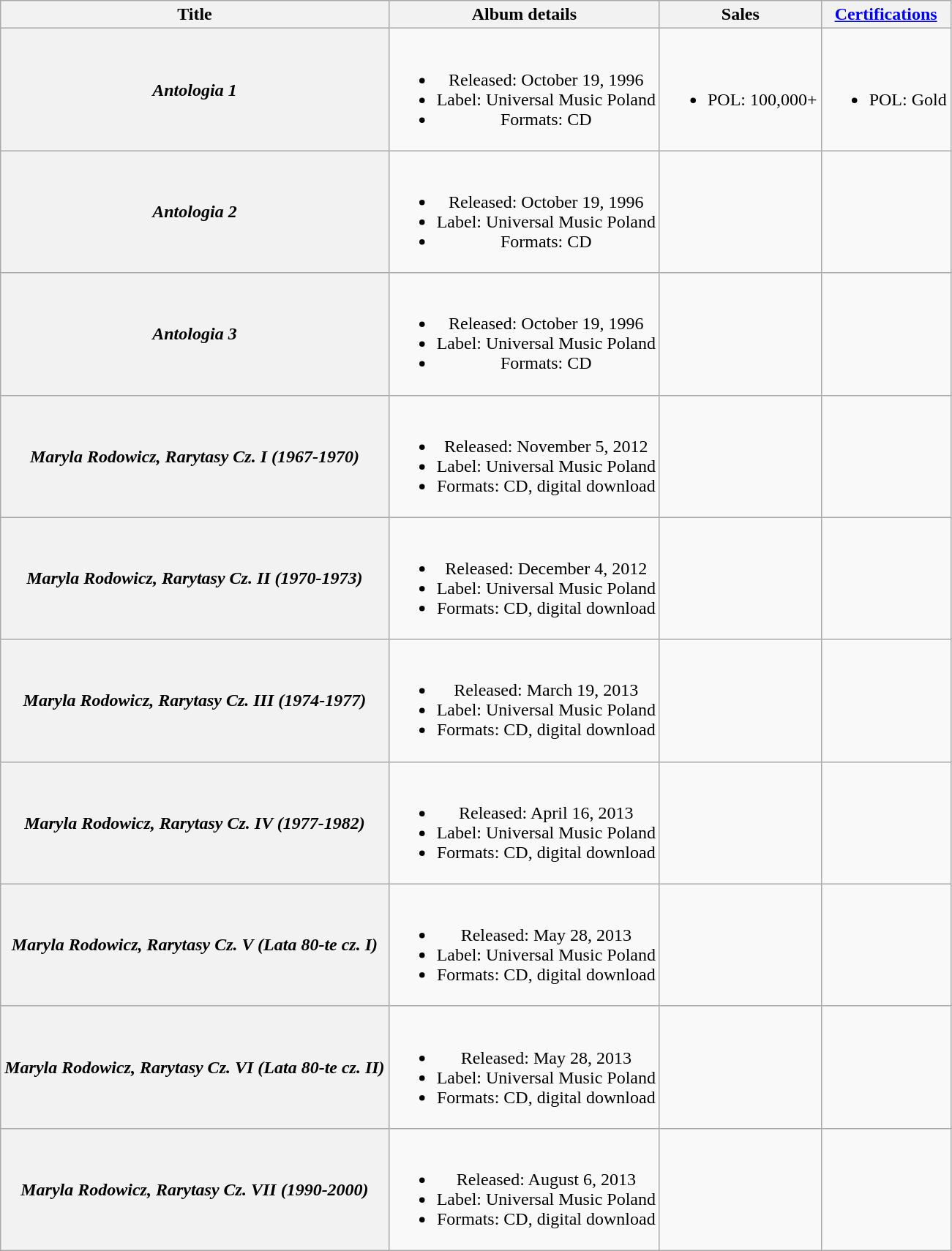<table class="wikitable plainrowheaders" style="text-align:center;">
<tr>
<th scope="col">Title</th>
<th scope="col">Album details</th>
<th scope="col">Sales</th>
<th scope="col"><a href='#'>Certifications</a></th>
</tr>
<tr>
<th scope="row"><em>Antologia 1</em></th>
<td><br><ul><li>Released: October 19, 1996</li><li>Label: Universal Music Poland</li><li>Formats: CD</li></ul></td>
<td><br><ul><li>POL: 100,000+</li></ul></td>
<td><br><ul><li>POL: Gold</li></ul></td>
</tr>
<tr>
<th scope="row"><em>Antologia 2</em></th>
<td><br><ul><li>Released: October 19, 1996</li><li>Label: Universal Music Poland</li><li>Formats: CD</li></ul></td>
<td></td>
<td></td>
</tr>
<tr>
<th scope="row"><em>Antologia 3</em></th>
<td><br><ul><li>Released: October 19, 1996</li><li>Label: Universal Music Poland</li><li>Formats: CD</li></ul></td>
<td></td>
<td></td>
</tr>
<tr>
<th scope="row"><em>Maryla Rodowicz, Rarytasy Cz. I (1967-1970)</em></th>
<td><br><ul><li>Released: November 5, 2012</li><li>Label: Universal Music Poland</li><li>Formats: CD, digital download</li></ul></td>
<td></td>
<td></td>
</tr>
<tr>
<th scope="row"><em>Maryla Rodowicz, Rarytasy Cz. II (1970-1973)</em></th>
<td><br><ul><li>Released: December 4, 2012</li><li>Label: Universal Music Poland</li><li>Formats: CD, digital download</li></ul></td>
<td></td>
<td></td>
</tr>
<tr>
<th scope="row"><em>Maryla Rodowicz, Rarytasy Cz. III (1974-1977)</em></th>
<td><br><ul><li>Released: March 19, 2013</li><li>Label: Universal Music Poland</li><li>Formats: CD, digital download</li></ul></td>
<td></td>
<td></td>
</tr>
<tr>
<th scope="row"><em>Maryla Rodowicz, Rarytasy Cz. IV (1977-1982)</em></th>
<td><br><ul><li>Released: April 16, 2013</li><li>Label: Universal Music Poland</li><li>Formats: CD, digital download</li></ul></td>
<td></td>
<td></td>
</tr>
<tr>
<th scope="row"><em>Maryla Rodowicz, Rarytasy Cz. V (Lata 80-te cz. I)</em></th>
<td><br><ul><li>Released: May 28, 2013</li><li>Label: Universal Music Poland</li><li>Formats: CD, digital download</li></ul></td>
<td></td>
<td></td>
</tr>
<tr>
<th scope="row"><em>Maryla Rodowicz, Rarytasy Cz. VI (Lata 80-te cz. II)</em></th>
<td><br><ul><li>Released: May 28, 2013</li><li>Label: Universal Music Poland</li><li>Formats: CD, digital download</li></ul></td>
<td></td>
<td></td>
</tr>
<tr>
<th scope="row"><em>Maryla Rodowicz, Rarytasy Cz. VII (1990-2000)</em></th>
<td><br><ul><li>Released: August 6, 2013</li><li>Label: Universal Music Poland</li><li>Formats: CD, digital download</li></ul></td>
<td></td>
<td></td>
</tr>
</table>
